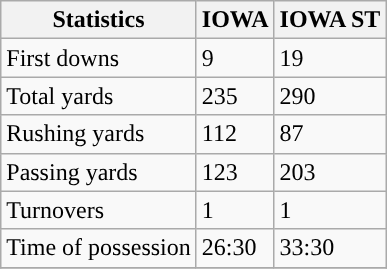<table class="wikitable">
<tr>
<th>Statistics</th>
<th>IOWA</th>
<th>IOWA ST</th>
</tr>
<tr>
<td>First downs</td>
<td>9</td>
<td>19</td>
</tr>
<tr>
<td>Total yards</td>
<td>235</td>
<td>290</td>
</tr>
<tr>
<td>Rushing yards</td>
<td>112</td>
<td>87</td>
</tr>
<tr>
<td>Passing yards</td>
<td>123</td>
<td>203</td>
</tr>
<tr>
<td>Turnovers</td>
<td>1</td>
<td>1</td>
</tr>
<tr>
<td>Time of possession</td>
<td>26:30</td>
<td>33:30</td>
</tr>
<tr>
</tr>
</table>
